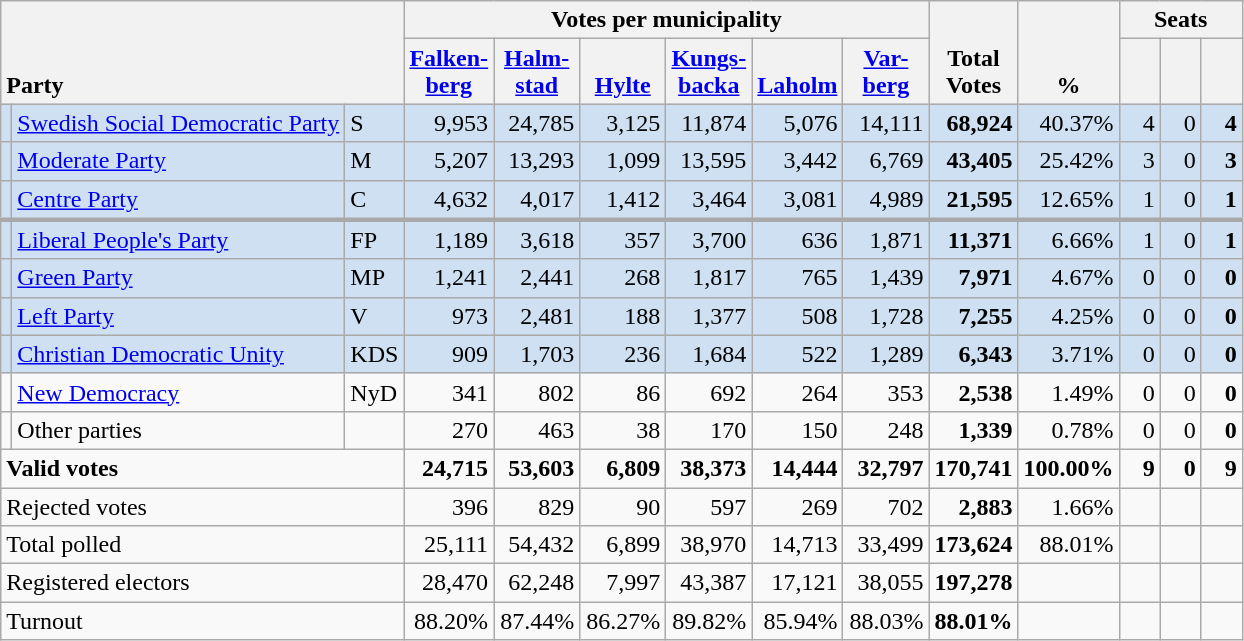<table class="wikitable" border="1" style="text-align:right;">
<tr>
<th style="text-align:left;" valign=bottom rowspan=2 colspan=3>Party</th>
<th colspan=6>Votes per municipality</th>
<th align=center valign=bottom rowspan=2 width="50">Total Votes</th>
<th align=center valign=bottom rowspan=2 width="50">%</th>
<th colspan=3>Seats</th>
</tr>
<tr>
<th align=center valign=bottom width="50"><a href='#'>Falken- berg</a></th>
<th align=center valign=bottom width="50"><a href='#'>Halm- stad</a></th>
<th align=center valign=bottom width="50"><a href='#'>Hylte</a></th>
<th align=center valign=bottom width="50"><a href='#'>Kungs- backa</a></th>
<th align=center valign=bottom width="50"><a href='#'>Laholm</a></th>
<th align=center valign=bottom width="50"><a href='#'>Var- berg</a></th>
<th align=center valign=bottom width="20"><small></small></th>
<th align=center valign=bottom width="20"><small><a href='#'></a></small></th>
<th align=center valign=bottom width="20"><small></small></th>
</tr>
<tr style="background:#CEE0F2;">
<td></td>
<td align=left style="white-space: nowrap;"><a href='#'>Swedish Social Democratic Party</a></td>
<td align=left>S</td>
<td>9,953</td>
<td>24,785</td>
<td>3,125</td>
<td>11,874</td>
<td>5,076</td>
<td>14,111</td>
<td><strong>68,924</strong></td>
<td>40.37%</td>
<td>4</td>
<td>0</td>
<td><strong>4</strong></td>
</tr>
<tr style="background:#CEE0F2;">
<td></td>
<td align=left><a href='#'>Moderate Party</a></td>
<td align=left>M</td>
<td>5,207</td>
<td>13,293</td>
<td>1,099</td>
<td>13,595</td>
<td>3,442</td>
<td>6,769</td>
<td><strong>43,405</strong></td>
<td>25.42%</td>
<td>3</td>
<td>0</td>
<td><strong>3</strong></td>
</tr>
<tr style="background:#CEE0F2;">
<td></td>
<td align=left><a href='#'>Centre Party</a></td>
<td align=left>C</td>
<td>4,632</td>
<td>4,017</td>
<td>1,412</td>
<td>3,464</td>
<td>3,081</td>
<td>4,989</td>
<td><strong>21,595</strong></td>
<td>12.65%</td>
<td>1</td>
<td>0</td>
<td><strong>1</strong></td>
</tr>
<tr style="background:#CEE0F2; border-top:3px solid darkgray;">
<td></td>
<td align=left><a href='#'>Liberal People's Party</a></td>
<td align=left>FP</td>
<td>1,189</td>
<td>3,618</td>
<td>357</td>
<td>3,700</td>
<td>636</td>
<td>1,871</td>
<td><strong>11,371</strong></td>
<td>6.66%</td>
<td>1</td>
<td>0</td>
<td><strong>1</strong></td>
</tr>
<tr style="background:#CEE0F2;">
<td></td>
<td align=left><a href='#'>Green Party</a></td>
<td align=left>MP</td>
<td>1,241</td>
<td>2,441</td>
<td>268</td>
<td>1,817</td>
<td>765</td>
<td>1,439</td>
<td><strong>7,971</strong></td>
<td>4.67%</td>
<td>0</td>
<td>0</td>
<td><strong>0</strong></td>
</tr>
<tr style="background:#CEE0F2;">
<td></td>
<td align=left><a href='#'>Left Party</a></td>
<td align=left>V</td>
<td>973</td>
<td>2,481</td>
<td>188</td>
<td>1,377</td>
<td>508</td>
<td>1,728</td>
<td><strong>7,255</strong></td>
<td>4.25%</td>
<td>0</td>
<td>0</td>
<td><strong>0</strong></td>
</tr>
<tr style="background:#CEE0F2;">
<td></td>
<td align=left><a href='#'>Christian Democratic Unity</a></td>
<td align=left>KDS</td>
<td>909</td>
<td>1,703</td>
<td>236</td>
<td>1,684</td>
<td>522</td>
<td>1,289</td>
<td><strong>6,343</strong></td>
<td>3.71%</td>
<td>0</td>
<td>0</td>
<td><strong>0</strong></td>
</tr>
<tr>
<td></td>
<td align=left><a href='#'>New Democracy</a></td>
<td align=left>NyD</td>
<td>341</td>
<td>802</td>
<td>86</td>
<td>692</td>
<td>264</td>
<td>353</td>
<td><strong>2,538</strong></td>
<td>1.49%</td>
<td>0</td>
<td>0</td>
<td><strong>0</strong></td>
</tr>
<tr>
<td></td>
<td align=left>Other parties</td>
<td></td>
<td>270</td>
<td>463</td>
<td>38</td>
<td>170</td>
<td>150</td>
<td>248</td>
<td><strong>1,339</strong></td>
<td>0.78%</td>
<td>0</td>
<td>0</td>
<td><strong>0</strong></td>
</tr>
<tr style="font-weight:bold">
<td align=left colspan=3>Valid votes</td>
<td>24,715</td>
<td>53,603</td>
<td>6,809</td>
<td>38,373</td>
<td>14,444</td>
<td>32,797</td>
<td>170,741</td>
<td>100.00%</td>
<td>9</td>
<td>0</td>
<td>9</td>
</tr>
<tr>
<td align=left colspan=3>Rejected votes</td>
<td>396</td>
<td>829</td>
<td>90</td>
<td>597</td>
<td>269</td>
<td>702</td>
<td><strong>2,883</strong></td>
<td>1.66%</td>
<td></td>
<td></td>
<td></td>
</tr>
<tr>
<td align=left colspan=3>Total polled</td>
<td>25,111</td>
<td>54,432</td>
<td>6,899</td>
<td>38,970</td>
<td>14,713</td>
<td>33,499</td>
<td><strong>173,624</strong></td>
<td>88.01%</td>
<td></td>
<td></td>
<td></td>
</tr>
<tr>
<td align=left colspan=3>Registered electors</td>
<td>28,470</td>
<td>62,248</td>
<td>7,997</td>
<td>43,387</td>
<td>17,121</td>
<td>38,055</td>
<td><strong>197,278</strong></td>
<td></td>
<td></td>
<td></td>
<td></td>
</tr>
<tr>
<td align=left colspan=3>Turnout</td>
<td>88.20%</td>
<td>87.44%</td>
<td>86.27%</td>
<td>89.82%</td>
<td>85.94%</td>
<td>88.03%</td>
<td><strong>88.01%</strong></td>
<td></td>
<td></td>
<td></td>
<td></td>
</tr>
</table>
